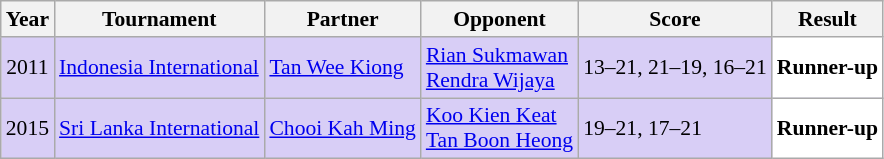<table class="sortable wikitable" style="font-size: 90%;">
<tr>
<th>Year</th>
<th>Tournament</th>
<th>Partner</th>
<th>Opponent</th>
<th>Score</th>
<th>Result</th>
</tr>
<tr style="background:#D8CEF6">
<td align="center">2011</td>
<td align="left"><a href='#'>Indonesia International</a></td>
<td align="left"> <a href='#'>Tan Wee Kiong</a></td>
<td align="left"> <a href='#'>Rian Sukmawan</a> <br>  <a href='#'>Rendra Wijaya</a></td>
<td align="left">13–21, 21–19, 16–21</td>
<td style="text-align:left; background:white"> <strong>Runner-up</strong></td>
</tr>
<tr style="background:#D8CEF6">
<td align="center">2015</td>
<td align="left"><a href='#'>Sri Lanka International</a></td>
<td align="left"> <a href='#'>Chooi Kah Ming</a></td>
<td align="left"> <a href='#'>Koo Kien Keat</a> <br>  <a href='#'>Tan Boon Heong</a></td>
<td align="left">19–21, 17–21</td>
<td style="text-align:left; background:white"> <strong>Runner-up</strong></td>
</tr>
</table>
